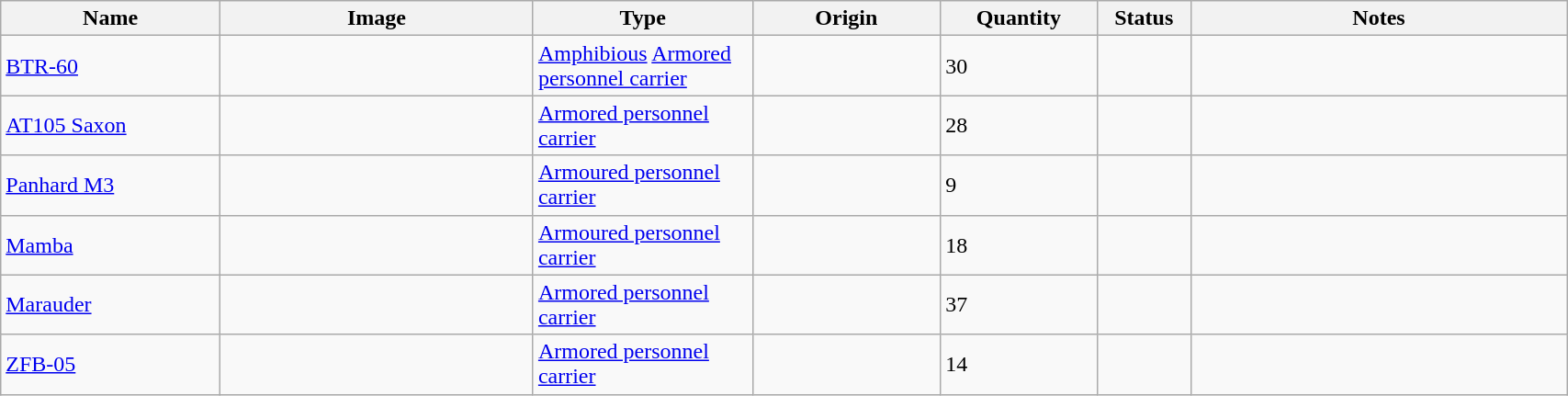<table class="wikitable" style="width:90%;">
<tr>
<th width=14%>Name</th>
<th width=20%>Image</th>
<th width=14%>Type</th>
<th width=12%>Origin</th>
<th width=10%>Quantity</th>
<th width=06%>Status</th>
<th width=24%>Notes</th>
</tr>
<tr>
<td><a href='#'>BTR-60</a></td>
<td></td>
<td><a href='#'>Amphibious</a> <a href='#'>Armored personnel carrier</a></td>
<td></td>
<td>30</td>
<td></td>
<td></td>
</tr>
<tr>
<td><a href='#'>AT105 Saxon</a></td>
<td></td>
<td><a href='#'>Armored personnel carrier</a></td>
<td></td>
<td>28</td>
<td></td>
<td></td>
</tr>
<tr>
<td><a href='#'>Panhard M3</a></td>
<td></td>
<td><a href='#'>Armoured personnel carrier</a></td>
<td></td>
<td>9</td>
<td></td>
<td></td>
</tr>
<tr>
<td><a href='#'>Mamba</a></td>
<td></td>
<td><a href='#'>Armoured personnel carrier</a></td>
<td></td>
<td>18</td>
<td></td>
<td></td>
</tr>
<tr>
<td><a href='#'>Marauder</a></td>
<td></td>
<td><a href='#'>Armored personnel carrier</a></td>
<td></td>
<td>37</td>
<td></td>
<td></td>
</tr>
<tr>
<td><a href='#'>ZFB-05</a></td>
<td></td>
<td><a href='#'>Armored personnel carrier</a></td>
<td></td>
<td>14</td>
<td></td>
<td></td>
</tr>
</table>
